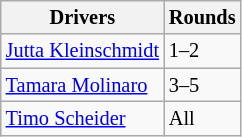<table class="wikitable" style="font-size: 85%">
<tr>
<th>Drivers</th>
<th>Rounds</th>
</tr>
<tr>
<td> <a href='#'>Jutta Kleinschmidt</a></td>
<td>1–2</td>
</tr>
<tr>
<td> <a href='#'>Tamara Molinaro</a></td>
<td>3–5</td>
</tr>
<tr>
<td> <a href='#'>Timo Scheider</a></td>
<td>All</td>
</tr>
</table>
